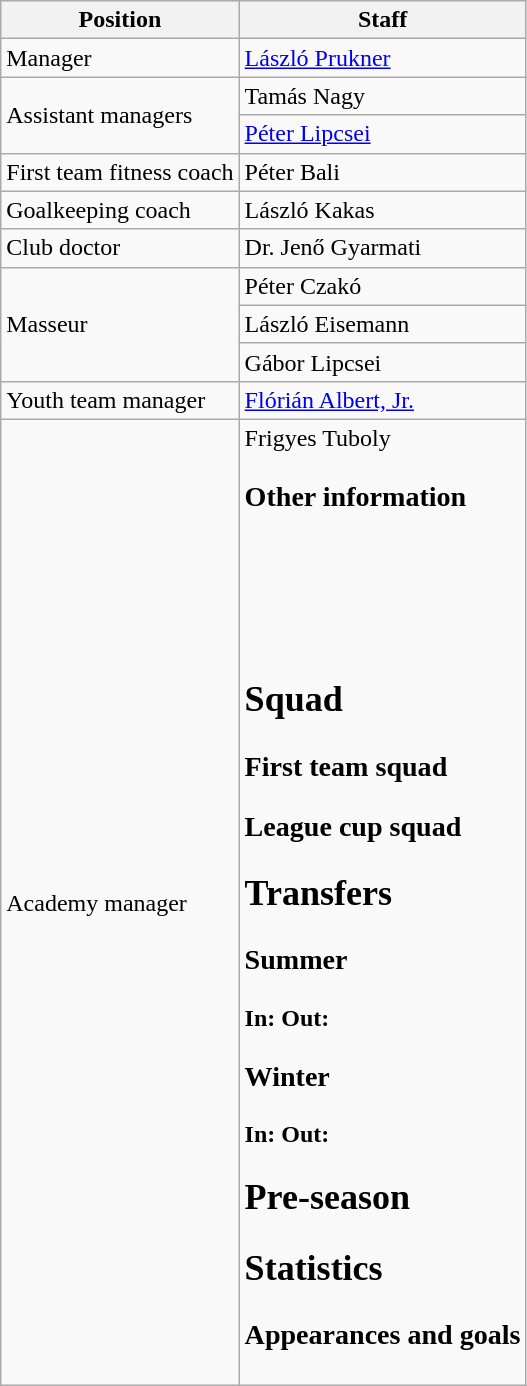<table class="wikitable">
<tr>
<th>Position</th>
<th>Staff</th>
</tr>
<tr>
<td>Manager</td>
<td> <a href='#'>László Prukner</a></td>
</tr>
<tr>
<td rowspan="2">Assistant managers</td>
<td> Tamás Nagy</td>
</tr>
<tr>
<td> <a href='#'>Péter Lipcsei</a></td>
</tr>
<tr>
<td>First team fitness coach</td>
<td> Péter Bali</td>
</tr>
<tr>
<td>Goalkeeping coach</td>
<td> László Kakas</td>
</tr>
<tr>
<td rowspan="1">Club doctor</td>
<td> Dr. Jenő Gyarmati</td>
</tr>
<tr>
<td rowspan="3">Masseur</td>
<td> Péter Czakó</td>
</tr>
<tr>
<td> László Eisemann</td>
</tr>
<tr>
<td> Gábor Lipcsei</td>
</tr>
<tr>
<td>Youth team manager</td>
<td> <a href='#'>Flórián Albert, Jr.</a></td>
</tr>
<tr>
<td>Academy manager</td>
<td> Frigyes Tuboly<br>
<h3>Other information</h3><br><br><br><br>
<h2>Squad</h2><h3>First team squad</h3>

























<h3>League cup squad</h3>

















<h2>Transfers</h2><h3>Summer</h3>

<strong>In:</strong>





















<strong>Out:</strong>















<h3>Winter</h3>

<strong>In:</strong>





<strong>Out:</strong>


















<br>
<h2>Pre-season</h2><h2>Statistics</h2><h3>Appearances and goals</h3>

















































</td>
</tr>
</table>
